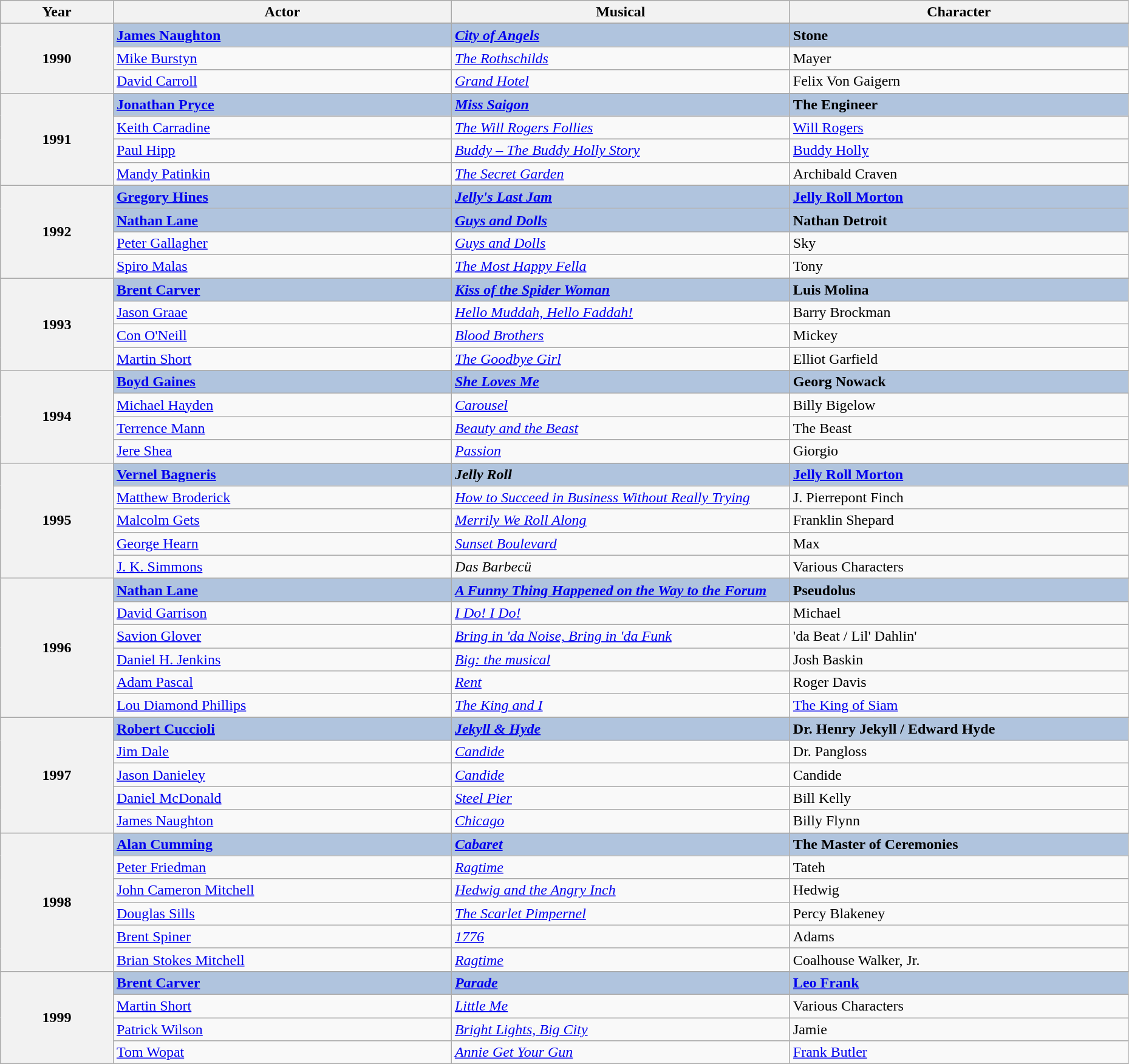<table class="wikitable" style="width:98%;">
<tr style="background:#bebebe;">
<th style="width:10%;">Year</th>
<th style="width:30%;">Actor</th>
<th style="width:30%;">Musical</th>
<th style="width:30%;">Character</th>
</tr>
<tr>
<th rowspan="4">1990</th>
</tr>
<tr style="background:#B0C4DE">
<td><strong><a href='#'>James Naughton</a></strong></td>
<td><strong><em><a href='#'>City of Angels</a></em></strong></td>
<td><strong>Stone </strong></td>
</tr>
<tr>
<td><a href='#'>Mike Burstyn</a></td>
<td><em><a href='#'>The Rothschilds</a></em></td>
<td>Mayer</td>
</tr>
<tr>
<td><a href='#'>David Carroll</a></td>
<td><em><a href='#'>Grand Hotel</a></em></td>
<td>Felix Von Gaigern</td>
</tr>
<tr>
<th rowspan="5">1991</th>
</tr>
<tr style="background:#B0C4DE">
<td><strong><a href='#'>Jonathan Pryce</a></strong></td>
<td><strong><em><a href='#'>Miss Saigon</a></em></strong></td>
<td><strong>The Engineer </strong></td>
</tr>
<tr>
<td><a href='#'>Keith Carradine</a></td>
<td><em><a href='#'>The Will Rogers Follies</a></em></td>
<td><a href='#'>Will Rogers</a></td>
</tr>
<tr>
<td><a href='#'>Paul Hipp</a></td>
<td><em><a href='#'>Buddy – The Buddy Holly Story</a></em></td>
<td><a href='#'>Buddy Holly</a></td>
</tr>
<tr>
<td><a href='#'>Mandy Patinkin</a></td>
<td><em><a href='#'>The Secret Garden</a></em></td>
<td>Archibald Craven</td>
</tr>
<tr>
<th rowspan="5">1992</th>
</tr>
<tr style="background:#B0C4DE">
<td><strong><a href='#'>Gregory Hines</a></strong></td>
<td><strong><em><a href='#'>Jelly's Last Jam</a></em></strong></td>
<td><strong><a href='#'>Jelly Roll Morton</a></strong></td>
</tr>
<tr style="background:#B0C4DE">
<td><strong><a href='#'>Nathan Lane</a></strong></td>
<td><strong><em><a href='#'>Guys and Dolls</a></em></strong></td>
<td><strong>Nathan Detroit</strong></td>
</tr>
<tr>
<td><a href='#'>Peter Gallagher</a></td>
<td><em><a href='#'>Guys and Dolls</a></em></td>
<td>Sky</td>
</tr>
<tr>
<td><a href='#'>Spiro Malas</a></td>
<td><em><a href='#'>The Most Happy Fella</a></em></td>
<td>Tony</td>
</tr>
<tr>
<th rowspan="5">1993</th>
</tr>
<tr style="background:#B0C4DE">
<td><strong><a href='#'>Brent Carver</a></strong></td>
<td><strong><em><a href='#'>Kiss of the Spider Woman</a></em></strong></td>
<td><strong>Luis Molina </strong></td>
</tr>
<tr>
<td><a href='#'>Jason Graae</a></td>
<td><em><a href='#'>Hello Muddah, Hello Faddah!</a></em></td>
<td>Barry Brockman</td>
</tr>
<tr>
<td><a href='#'>Con O'Neill</a></td>
<td><em><a href='#'>Blood Brothers</a></em></td>
<td>Mickey</td>
</tr>
<tr>
<td><a href='#'>Martin Short</a></td>
<td><em><a href='#'>The Goodbye Girl</a></em></td>
<td>Elliot Garfield</td>
</tr>
<tr>
<th rowspan="5">1994</th>
</tr>
<tr style="background:#B0C4DE">
<td><strong><a href='#'>Boyd Gaines</a></strong></td>
<td><strong><em><a href='#'>She Loves Me</a></em></strong></td>
<td><strong>Georg Nowack </strong></td>
</tr>
<tr>
<td><a href='#'>Michael Hayden</a></td>
<td><em><a href='#'>Carousel</a></em></td>
<td>Billy Bigelow</td>
</tr>
<tr>
<td><a href='#'>Terrence Mann</a></td>
<td><em><a href='#'>Beauty and the Beast</a></em></td>
<td>The Beast</td>
</tr>
<tr>
<td><a href='#'>Jere Shea</a></td>
<td><em><a href='#'>Passion</a></em></td>
<td>Giorgio</td>
</tr>
<tr>
<th rowspan="6">1995</th>
</tr>
<tr style="background:#B0C4DE">
<td><strong><a href='#'>Vernel Bagneris</a></strong></td>
<td><strong><em>Jelly Roll</em></strong></td>
<td><strong><a href='#'>Jelly Roll Morton</a></strong></td>
</tr>
<tr>
<td><a href='#'>Matthew Broderick</a></td>
<td><em><a href='#'>How to Succeed in Business Without Really Trying</a></em></td>
<td>J. Pierrepont Finch</td>
</tr>
<tr>
<td><a href='#'>Malcolm Gets</a></td>
<td><em><a href='#'>Merrily We Roll Along</a></em></td>
<td>Franklin Shepard</td>
</tr>
<tr>
<td><a href='#'>George Hearn</a></td>
<td><em><a href='#'>Sunset Boulevard</a></em></td>
<td>Max</td>
</tr>
<tr>
<td><a href='#'>J. K. Simmons</a></td>
<td><em>Das Barbecü</em></td>
<td>Various Characters</td>
</tr>
<tr>
<th rowspan="7">1996</th>
</tr>
<tr style="background:#B0C4DE">
<td><strong><a href='#'>Nathan Lane</a></strong></td>
<td><strong><em><a href='#'>A Funny Thing Happened on the Way to the Forum</a></em></strong></td>
<td><strong>Pseudolus </strong></td>
</tr>
<tr>
<td><a href='#'>David Garrison</a></td>
<td><em><a href='#'>I Do! I Do!</a></em></td>
<td>Michael</td>
</tr>
<tr>
<td><a href='#'>Savion Glover</a></td>
<td><em><a href='#'>Bring in 'da Noise, Bring in 'da Funk</a></em></td>
<td>'da Beat / Lil' Dahlin'</td>
</tr>
<tr>
<td><a href='#'>Daniel H. Jenkins</a></td>
<td><em><a href='#'>Big: the musical</a></em></td>
<td>Josh Baskin</td>
</tr>
<tr>
<td><a href='#'>Adam Pascal</a></td>
<td><em><a href='#'>Rent</a></em></td>
<td>Roger Davis</td>
</tr>
<tr>
<td><a href='#'>Lou Diamond Phillips</a></td>
<td><em><a href='#'>The King and I</a></em></td>
<td><a href='#'>The King of Siam</a></td>
</tr>
<tr>
<th rowspan="6">1997</th>
</tr>
<tr style="background:#B0C4DE">
<td><strong><a href='#'>Robert Cuccioli</a></strong></td>
<td><strong><em><a href='#'>Jekyll & Hyde</a></em></strong></td>
<td><strong>Dr. Henry Jekyll / Edward Hyde </strong></td>
</tr>
<tr>
<td><a href='#'>Jim Dale</a></td>
<td><em><a href='#'>Candide</a></em></td>
<td>Dr. Pangloss</td>
</tr>
<tr>
<td><a href='#'>Jason Danieley</a></td>
<td><em><a href='#'>Candide</a></em></td>
<td>Candide</td>
</tr>
<tr>
<td><a href='#'>Daniel McDonald</a></td>
<td><em><a href='#'>Steel Pier</a></em></td>
<td>Bill Kelly</td>
</tr>
<tr>
<td><a href='#'>James Naughton</a></td>
<td><em><a href='#'>Chicago</a></em></td>
<td>Billy Flynn</td>
</tr>
<tr>
<th rowspan="7">1998</th>
</tr>
<tr style="background:#B0C4DE">
<td><strong><a href='#'>Alan Cumming</a></strong></td>
<td><strong><em><a href='#'>Cabaret</a></em></strong></td>
<td><strong>The Master of Ceremonies </strong></td>
</tr>
<tr>
<td><a href='#'>Peter Friedman</a></td>
<td><em><a href='#'>Ragtime</a></em></td>
<td>Tateh</td>
</tr>
<tr>
<td><a href='#'>John Cameron Mitchell</a></td>
<td><em><a href='#'>Hedwig and the Angry Inch</a></em></td>
<td>Hedwig</td>
</tr>
<tr>
<td><a href='#'>Douglas Sills</a></td>
<td><em><a href='#'>The Scarlet Pimpernel</a></em></td>
<td>Percy Blakeney</td>
</tr>
<tr>
<td><a href='#'>Brent Spiner</a></td>
<td><em><a href='#'>1776</a></em></td>
<td>Adams</td>
</tr>
<tr>
<td><a href='#'>Brian Stokes Mitchell</a></td>
<td><em><a href='#'>Ragtime</a></em></td>
<td>Coalhouse Walker, Jr.</td>
</tr>
<tr>
<th rowspan="5">1999</th>
</tr>
<tr style="background:#B0C4DE">
<td><strong><a href='#'>Brent Carver</a></strong></td>
<td><strong><em><a href='#'>Parade</a></em></strong></td>
<td><strong><a href='#'>Leo Frank</a></strong></td>
</tr>
<tr>
<td><a href='#'>Martin Short</a></td>
<td><em><a href='#'>Little Me</a></em></td>
<td>Various Characters</td>
</tr>
<tr>
<td><a href='#'>Patrick Wilson</a></td>
<td><em><a href='#'>Bright Lights, Big City</a></em></td>
<td>Jamie</td>
</tr>
<tr>
<td><a href='#'>Tom Wopat</a></td>
<td><em><a href='#'>Annie Get Your Gun</a></em></td>
<td><a href='#'>Frank Butler</a></td>
</tr>
</table>
